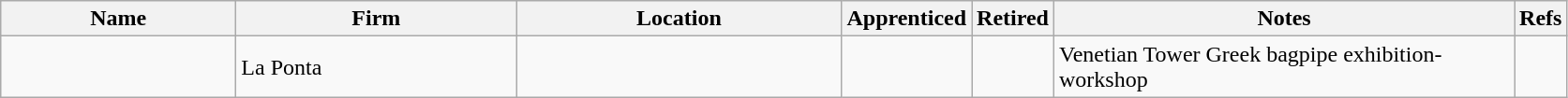<table class="sortable wikitable sort-under">
<tr>
<th style="width:10em;">Name</th>
<th style="width:12em;">Firm</th>
<th style="width:14em;">Location</th>
<th style="width:1.5em;">Apprenticed</th>
<th style="width:1.5em;">Retired</th>
<th style="width:20em;" class=unsortable>Notes</th>
<th style="width: 1em;" class=unsortable>Refs</th>
</tr>
<tr>
<td></td>
<td>La Ponta</td>
<td></td>
<td></td>
<td></td>
<td>Venetian Tower Greek bagpipe exhibition-workshop</td>
<td></td>
</tr>
</table>
